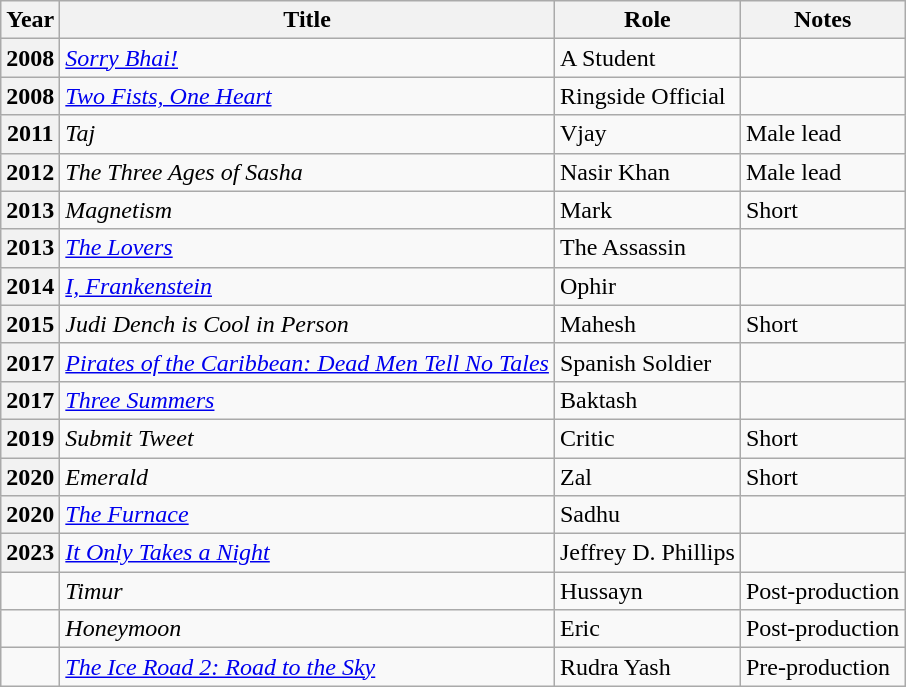<table class="wikitable sortable plainrowheaders">
<tr>
<th scope="col">Year</th>
<th scope="col">Title</th>
<th scope="col">Role</th>
<th scope="col" class="unsortable">Notes</th>
</tr>
<tr>
<th scope="row">2008</th>
<td><em><a href='#'>Sorry Bhai!</a></em></td>
<td>A Student</td>
<td></td>
</tr>
<tr>
<th scope="row">2008</th>
<td><em><a href='#'>Two Fists, One Heart</a></em></td>
<td>Ringside Official</td>
<td></td>
</tr>
<tr>
<th scope="row">2011</th>
<td><em>Taj</em></td>
<td>Vjay</td>
<td>Male lead</td>
</tr>
<tr>
<th scope="row">2012</th>
<td><em>The Three Ages of Sasha</em></td>
<td>Nasir Khan</td>
<td>Male lead</td>
</tr>
<tr>
<th scope="row">2013</th>
<td><em>Magnetism</em></td>
<td>Mark</td>
<td>Short</td>
</tr>
<tr>
<th scope="row">2013</th>
<td><em><a href='#'>The Lovers</a></em></td>
<td>The Assassin</td>
</tr>
<tr>
<th scope="row">2014</th>
<td><em><a href='#'>I, Frankenstein</a></em></td>
<td>Ophir</td>
<td></td>
</tr>
<tr>
<th scope="row">2015</th>
<td><em>Judi Dench is Cool in Person</em></td>
<td>Mahesh</td>
<td>Short</td>
</tr>
<tr>
<th scope="row">2017</th>
<td><em><a href='#'>Pirates of the Caribbean: Dead Men Tell No Tales</a></em></td>
<td>Spanish Soldier</td>
<td></td>
</tr>
<tr>
<th scope="row">2017</th>
<td><em><a href='#'>Three Summers</a></em></td>
<td>Baktash</td>
<td></td>
</tr>
<tr>
<th scope="row">2019</th>
<td><em>Submit Tweet</em></td>
<td>Critic</td>
<td>Short</td>
</tr>
<tr>
<th scope="row">2020</th>
<td><em>Emerald</em></td>
<td>Zal</td>
<td>Short</td>
</tr>
<tr>
<th scope="row">2020</th>
<td><em><a href='#'>The Furnace</a></em></td>
<td>Sadhu</td>
<td></td>
</tr>
<tr>
<th scope="row">2023</th>
<td><em><a href='#'>It Only Takes a Night</a></em></td>
<td>Jeffrey D. Phillips</td>
<td></td>
</tr>
<tr>
<td></td>
<td><em>Timur</em></td>
<td>Hussayn</td>
<td>Post-production</td>
</tr>
<tr>
<td></td>
<td><em>Honeymoon</em></td>
<td>Eric</td>
<td>Post-production</td>
</tr>
<tr>
<td></td>
<td><em><a href='#'>The Ice Road 2: Road to the Sky</a></em></td>
<td>Rudra Yash</td>
<td>Pre-production</td>
</tr>
</table>
